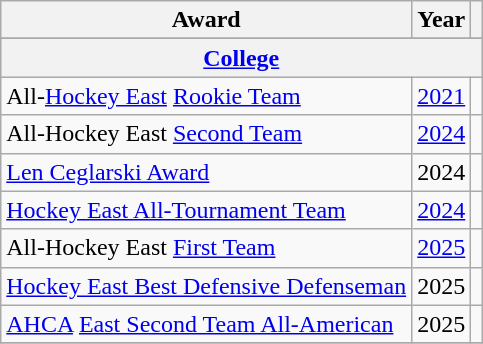<table class="wikitable">
<tr>
<th>Award</th>
<th>Year</th>
<th></th>
</tr>
<tr ALIGN="center" bgcolor="#e0e0e0">
</tr>
<tr ALIGN="center" bgcolor="#e0e0e0">
<th colspan="3"><a href='#'>College</a></th>
</tr>
<tr>
<td>All-<a href='#'>Hockey East</a> <a href='#'>Rookie Team</a></td>
<td><a href='#'>2021</a></td>
<td></td>
</tr>
<tr>
<td>All-Hockey East <a href='#'>Second Team</a></td>
<td><a href='#'>2024</a></td>
<td></td>
</tr>
<tr>
<td><a href='#'>Len Ceglarski Award</a></td>
<td>2024</td>
<td></td>
</tr>
<tr>
<td><a href='#'>Hockey East All-Tournament Team</a></td>
<td><a href='#'>2024</a></td>
<td></td>
</tr>
<tr>
<td>All-Hockey East <a href='#'>First Team</a></td>
<td><a href='#'>2025</a></td>
<td></td>
</tr>
<tr>
<td><a href='#'>Hockey East Best Defensive Defenseman</a></td>
<td>2025</td>
<td></td>
</tr>
<tr>
<td><a href='#'>AHCA</a> <a href='#'>East Second Team All-American</a></td>
<td>2025</td>
<td></td>
</tr>
<tr>
</tr>
</table>
